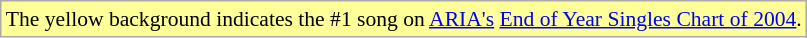<table class="wikitable" style="font-size:90%;">
<tr>
<td style="background-color:#FFFF99">The yellow background indicates the #1 song on <a href='#'>ARIA's</a> <a href='#'>End of Year Singles Chart of 2004</a>.</td>
</tr>
</table>
